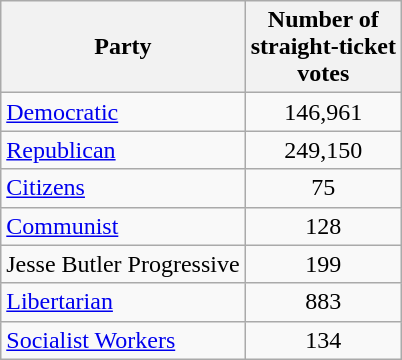<table class="wikitable">
<tr>
<th>Party</th>
<th>Number of<br>straight-ticket<br>votes</th>
</tr>
<tr>
<td><a href='#'>Democratic</a></td>
<td style=text-align:center>146,961</td>
</tr>
<tr>
<td><a href='#'>Republican</a></td>
<td style=text-align:center>249,150</td>
</tr>
<tr>
<td><a href='#'>Citizens</a></td>
<td style=text-align:center>75</td>
</tr>
<tr>
<td><a href='#'>Communist</a></td>
<td style=text-align:center>128</td>
</tr>
<tr>
<td>Jesse Butler Progressive</td>
<td style=text-align:center>199</td>
</tr>
<tr>
<td><a href='#'>Libertarian</a></td>
<td style=text-align:center>883</td>
</tr>
<tr>
<td><a href='#'>Socialist Workers</a></td>
<td style=text-align:center>134</td>
</tr>
</table>
